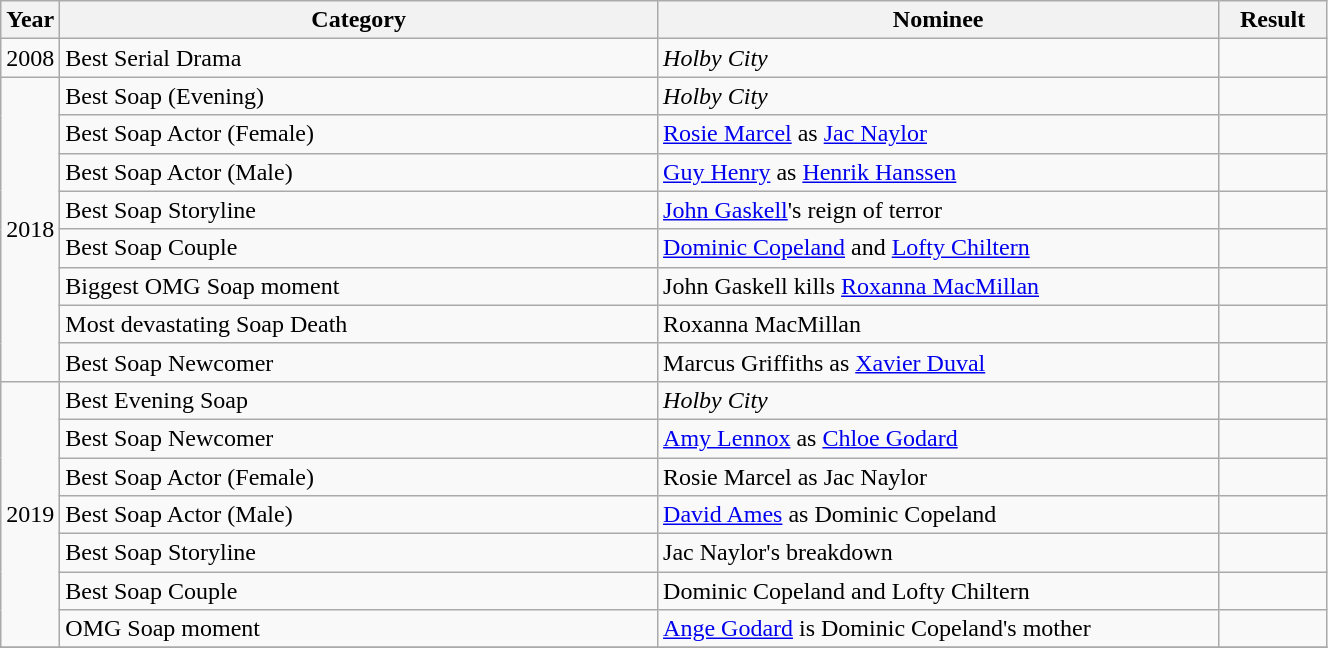<table class="wikitable" width=70%>
<tr>
<th scope="col">Year</th>
<th width="400" scope="col">Category</th>
<th width="375" scope="col">Nominee</th>
<th width="65" scope="col">Result</th>
</tr>
<tr>
<td>2008</td>
<td scope="row">Best Serial Drama</td>
<td><em>Holby City</em></td>
<td></td>
</tr>
<tr>
<td rowspan="8">2018</td>
<td scope="row">Best Soap (Evening)</td>
<td><em>Holby City</em></td>
<td></td>
</tr>
<tr>
<td scope="row">Best Soap Actor (Female)</td>
<td><a href='#'>Rosie Marcel</a> as <a href='#'>Jac Naylor</a></td>
<td></td>
</tr>
<tr>
<td scope="row">Best Soap Actor (Male)</td>
<td><a href='#'>Guy Henry</a> as <a href='#'>Henrik Hanssen</a></td>
<td></td>
</tr>
<tr>
<td scope="row">Best Soap Storyline</td>
<td><a href='#'>John Gaskell</a>'s reign of terror</td>
<td></td>
</tr>
<tr>
<td scope="row">Best Soap Couple</td>
<td><a href='#'>Dominic Copeland</a> and <a href='#'>Lofty Chiltern</a></td>
<td></td>
</tr>
<tr>
<td scope="row">Biggest OMG Soap moment</td>
<td>John Gaskell kills <a href='#'>Roxanna MacMillan</a></td>
<td></td>
</tr>
<tr>
<td scope="row">Most devastating Soap Death</td>
<td>Roxanna MacMillan</td>
<td></td>
</tr>
<tr>
<td scope="row">Best Soap Newcomer</td>
<td>Marcus Griffiths as <a href='#'>Xavier Duval</a></td>
<td></td>
</tr>
<tr>
<td rowspan="7">2019</td>
<td scope="row">Best Evening Soap</td>
<td><em>Holby City</em></td>
<td></td>
</tr>
<tr>
<td scope="row">Best Soap Newcomer</td>
<td><a href='#'>Amy Lennox</a> as <a href='#'>Chloe Godard</a></td>
<td></td>
</tr>
<tr>
<td scope="row">Best Soap Actor (Female)</td>
<td>Rosie Marcel as Jac Naylor</td>
<td></td>
</tr>
<tr>
<td scope="row">Best Soap Actor (Male)</td>
<td><a href='#'>David Ames</a> as Dominic Copeland</td>
<td></td>
</tr>
<tr>
<td scope="row">Best Soap Storyline</td>
<td>Jac Naylor's breakdown</td>
<td></td>
</tr>
<tr>
<td scope="row">Best Soap Couple</td>
<td>Dominic Copeland and Lofty Chiltern</td>
<td></td>
</tr>
<tr>
<td scope="row">OMG Soap moment</td>
<td><a href='#'>Ange Godard</a> is Dominic Copeland's mother</td>
<td></td>
</tr>
<tr>
</tr>
</table>
